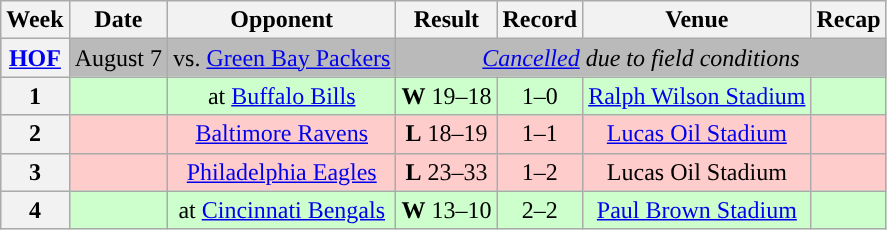<table class="wikitable" style="text-align:center">
<tr>
<th>Week</th>
<th>Date</th>
<th>Opponent</th>
<th>Result</th>
<th>Record</th>
<th>Venue</th>
<th>Recap</th>
</tr>
<tr style="background:#bababa">
<th><a href='#'>HOF</a></th>
<td>August 7</td>
<td>vs. <a href='#'>Green Bay Packers</a></td>
<td colspan="5"><em><a href='#'>Cancelled</a> due to field conditions</em></td>
</tr>
<tr style="background:#cfc">
<th>1</th>
<td></td>
<td>at <a href='#'>Buffalo Bills</a></td>
<td><strong>W</strong> 19–18</td>
<td>1–0</td>
<td><a href='#'>Ralph Wilson Stadium</a></td>
<td></td>
</tr>
<tr style="background:#fcc">
<th>2</th>
<td></td>
<td><a href='#'>Baltimore Ravens</a></td>
<td><strong>L</strong> 18–19</td>
<td>1–1</td>
<td><a href='#'>Lucas Oil Stadium</a></td>
<td></td>
</tr>
<tr style="background:#fcc">
<th>3</th>
<td></td>
<td><a href='#'>Philadelphia Eagles</a></td>
<td><strong>L</strong> 23–33</td>
<td>1–2</td>
<td>Lucas Oil Stadium</td>
<td></td>
</tr>
<tr style="background:#cfc">
<th>4</th>
<td></td>
<td>at <a href='#'>Cincinnati Bengals</a></td>
<td><strong>W</strong> 13–10</td>
<td>2–2</td>
<td><a href='#'>Paul Brown Stadium</a></td>
<td></td>
</tr>
</table>
